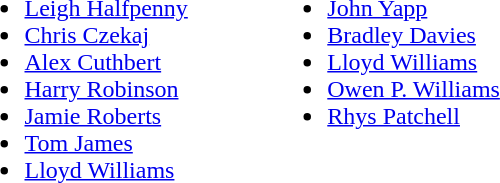<table>
<tr>
<td valign="top"><br><ul><li> <a href='#'>Leigh Halfpenny</a></li><li> <a href='#'>Chris Czekaj</a></li><li> <a href='#'>Alex Cuthbert</a></li><li> <a href='#'>Harry Robinson</a></li><li> <a href='#'>Jamie Roberts</a></li><li> <a href='#'>Tom James</a></li><li> <a href='#'>Lloyd Williams</a></li></ul></td>
<td width="45"> </td>
<td valign="top"><br><ul><li> <a href='#'>John Yapp</a></li><li> <a href='#'>Bradley Davies</a></li><li> <a href='#'>Lloyd Williams</a></li><li> <a href='#'>Owen P. Williams</a></li><li> <a href='#'>Rhys Patchell</a></li></ul></td>
<td width="45"> </td>
</tr>
</table>
